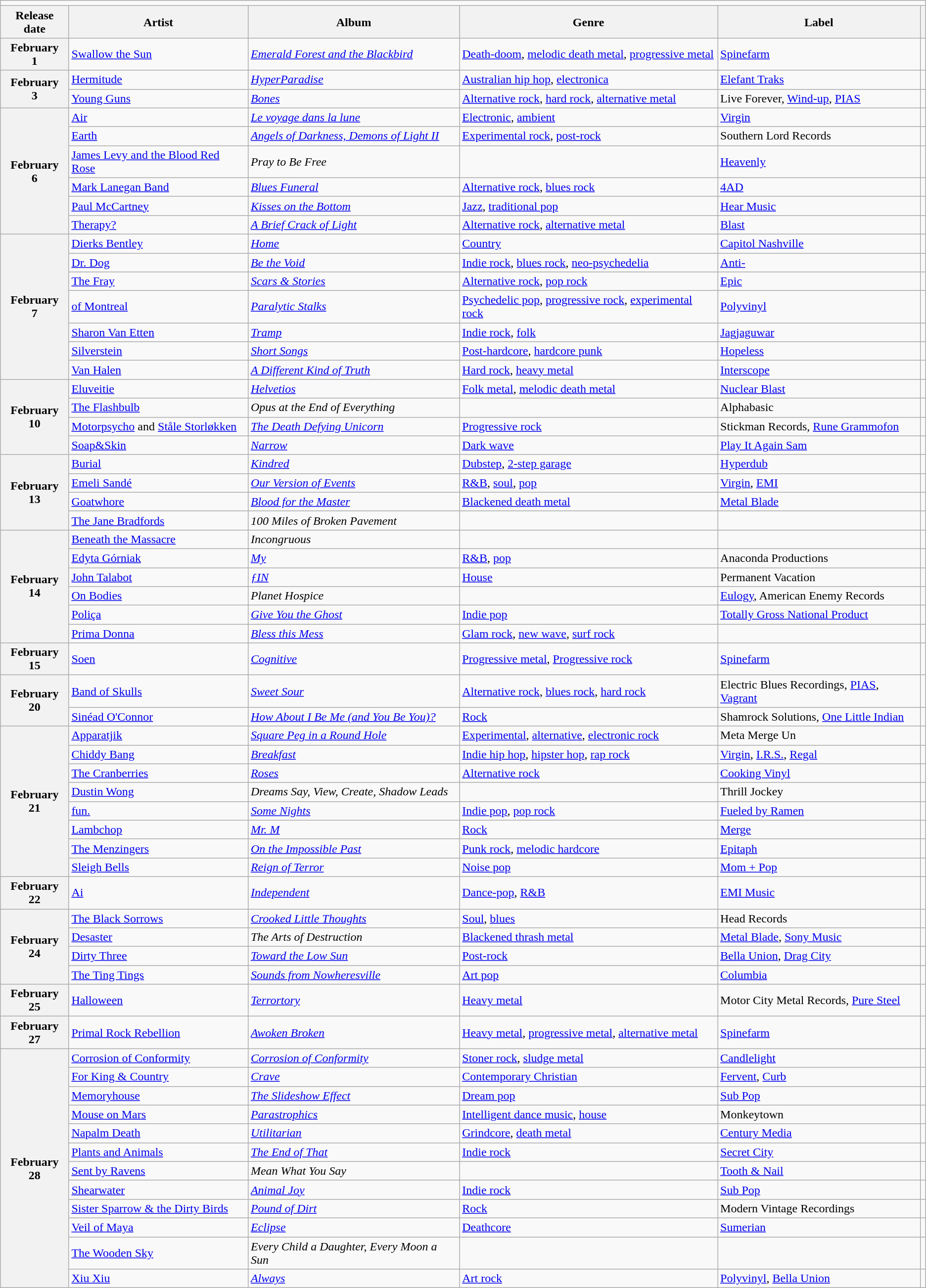<table class="wikitable plainrowheaders">
<tr>
<td colspan="6" style="text-align:center;"></td>
</tr>
<tr>
<th scope="col">Release date</th>
<th scope="col">Artist</th>
<th scope="col">Album</th>
<th scope="col">Genre</th>
<th scope="col">Label</th>
<th scope="col"></th>
</tr>
<tr>
<th scope="row" style="text-align:center;">February<br>1</th>
<td><a href='#'>Swallow the Sun</a></td>
<td><em><a href='#'>Emerald Forest and the Blackbird</a></em></td>
<td><a href='#'>Death-doom</a>, <a href='#'>melodic death metal</a>, <a href='#'>progressive metal</a></td>
<td><a href='#'>Spinefarm</a></td>
<td></td>
</tr>
<tr>
<th scope="row" rowspan="2" style="text-align:center;">February<br>3</th>
<td><a href='#'>Hermitude</a></td>
<td><em><a href='#'>HyperParadise</a></em></td>
<td><a href='#'>Australian hip hop</a>, <a href='#'>electronica</a></td>
<td><a href='#'>Elefant Traks</a></td>
<td></td>
</tr>
<tr>
<td><a href='#'>Young Guns</a></td>
<td><em><a href='#'>Bones</a></em></td>
<td><a href='#'>Alternative rock</a>, <a href='#'>hard rock</a>, <a href='#'>alternative metal</a></td>
<td>Live Forever, <a href='#'>Wind-up</a>, <a href='#'>PIAS</a></td>
<td></td>
</tr>
<tr>
<th scope="row" rowspan="6" style="text-align:center;">February<br>6</th>
<td><a href='#'>Air</a></td>
<td><em><a href='#'>Le voyage dans la lune</a></em></td>
<td><a href='#'>Electronic</a>, <a href='#'>ambient</a></td>
<td><a href='#'>Virgin</a></td>
<td></td>
</tr>
<tr>
<td><a href='#'>Earth</a></td>
<td><em><a href='#'>Angels of Darkness, Demons of Light II</a></em></td>
<td><a href='#'>Experimental rock</a>, <a href='#'>post-rock</a></td>
<td>Southern Lord Records</td>
<td></td>
</tr>
<tr>
<td><a href='#'>James Levy and the Blood Red Rose</a></td>
<td><em>Pray to Be Free</em></td>
<td></td>
<td><a href='#'>Heavenly</a></td>
<td></td>
</tr>
<tr>
<td><a href='#'>Mark Lanegan Band</a></td>
<td><em><a href='#'>Blues Funeral</a></em></td>
<td><a href='#'>Alternative rock</a>, <a href='#'>blues rock</a></td>
<td><a href='#'>4AD</a></td>
<td></td>
</tr>
<tr>
<td><a href='#'>Paul McCartney</a></td>
<td><em><a href='#'>Kisses on the Bottom</a></em></td>
<td><a href='#'>Jazz</a>, <a href='#'>traditional pop</a></td>
<td><a href='#'>Hear Music</a></td>
<td></td>
</tr>
<tr>
<td><a href='#'>Therapy?</a></td>
<td><em><a href='#'>A Brief Crack of Light</a></em></td>
<td><a href='#'>Alternative rock</a>, <a href='#'>alternative metal</a></td>
<td><a href='#'>Blast</a></td>
<td></td>
</tr>
<tr>
<th scope="row" rowspan="7" style="text-align:center;">February<br>7</th>
<td><a href='#'>Dierks Bentley</a></td>
<td><em><a href='#'>Home</a></em></td>
<td><a href='#'>Country</a></td>
<td><a href='#'>Capitol Nashville</a></td>
<td></td>
</tr>
<tr>
<td><a href='#'>Dr. Dog</a></td>
<td><em><a href='#'>Be the Void</a></em></td>
<td><a href='#'>Indie rock</a>, <a href='#'>blues rock</a>, <a href='#'>neo-psychedelia</a></td>
<td><a href='#'>Anti-</a></td>
<td></td>
</tr>
<tr>
<td><a href='#'>The Fray</a></td>
<td><em><a href='#'>Scars & Stories</a></em></td>
<td><a href='#'>Alternative rock</a>, <a href='#'>pop rock</a></td>
<td><a href='#'>Epic</a></td>
<td></td>
</tr>
<tr>
<td><a href='#'>of Montreal</a></td>
<td><em><a href='#'>Paralytic Stalks</a></em></td>
<td><a href='#'>Psychedelic pop</a>, <a href='#'>progressive rock</a>, <a href='#'>experimental rock</a></td>
<td><a href='#'>Polyvinyl</a></td>
<td></td>
</tr>
<tr>
<td><a href='#'>Sharon Van Etten</a></td>
<td><em><a href='#'>Tramp</a></em></td>
<td><a href='#'>Indie rock</a>, <a href='#'>folk</a></td>
<td><a href='#'>Jagjaguwar</a></td>
<td></td>
</tr>
<tr>
<td><a href='#'>Silverstein</a></td>
<td><em><a href='#'>Short Songs</a></em></td>
<td><a href='#'>Post-hardcore</a>, <a href='#'>hardcore punk</a></td>
<td><a href='#'>Hopeless</a></td>
<td></td>
</tr>
<tr>
<td><a href='#'>Van Halen</a></td>
<td><em><a href='#'>A Different Kind of Truth</a></em></td>
<td><a href='#'>Hard rock</a>, <a href='#'>heavy metal</a></td>
<td><a href='#'>Interscope</a></td>
<td></td>
</tr>
<tr>
<th scope="row" rowspan="4" style="text-align:center;">February<br>10</th>
<td><a href='#'>Eluveitie</a></td>
<td><em><a href='#'>Helvetios</a></em></td>
<td><a href='#'>Folk metal</a>, <a href='#'>melodic death metal</a></td>
<td><a href='#'>Nuclear Blast</a></td>
<td></td>
</tr>
<tr>
<td><a href='#'>The Flashbulb</a></td>
<td><em>Opus at the End of Everything</em></td>
<td></td>
<td>Alphabasic</td>
<td></td>
</tr>
<tr>
<td><a href='#'>Motorpsycho</a> and <a href='#'>Ståle Storløkken</a></td>
<td><em><a href='#'>The Death Defying Unicorn</a></em></td>
<td><a href='#'>Progressive rock</a></td>
<td>Stickman Records, <a href='#'>Rune Grammofon</a></td>
<td></td>
</tr>
<tr>
<td><a href='#'>Soap&Skin</a></td>
<td><em><a href='#'>Narrow</a></em></td>
<td><a href='#'>Dark wave</a></td>
<td><a href='#'>Play It Again Sam</a></td>
<td></td>
</tr>
<tr>
<th scope="row" rowspan="4" style="text-align:center;">February<br>13</th>
<td><a href='#'>Burial</a></td>
<td><em><a href='#'>Kindred</a></em></td>
<td><a href='#'>Dubstep</a>, <a href='#'>2-step garage</a></td>
<td><a href='#'>Hyperdub</a></td>
<td></td>
</tr>
<tr>
<td><a href='#'>Emeli Sandé</a></td>
<td><em><a href='#'>Our Version of Events</a></em></td>
<td><a href='#'>R&B</a>, <a href='#'>soul</a>, <a href='#'>pop</a></td>
<td><a href='#'>Virgin</a>, <a href='#'>EMI</a></td>
<td></td>
</tr>
<tr>
<td><a href='#'>Goatwhore</a></td>
<td><em><a href='#'>Blood for the Master</a></em></td>
<td><a href='#'>Blackened death metal</a></td>
<td><a href='#'>Metal Blade</a></td>
<td></td>
</tr>
<tr>
<td><a href='#'>The Jane Bradfords</a></td>
<td><em>100 Miles of Broken Pavement</em></td>
<td></td>
<td></td>
<td></td>
</tr>
<tr>
<th scope="row" rowspan="6" style="text-align:center;">February<br>14</th>
<td><a href='#'>Beneath the Massacre</a></td>
<td><em>Incongruous</em></td>
<td></td>
<td></td>
<td></td>
</tr>
<tr>
<td><a href='#'>Edyta Górniak</a></td>
<td><em><a href='#'>My</a></em></td>
<td><a href='#'>R&B</a>, <a href='#'>pop</a></td>
<td>Anaconda Productions</td>
<td></td>
</tr>
<tr>
<td><a href='#'>John Talabot</a></td>
<td><em><a href='#'>ƒIN</a></em></td>
<td><a href='#'>House</a></td>
<td>Permanent Vacation</td>
<td></td>
</tr>
<tr>
<td><a href='#'>On Bodies</a></td>
<td><em>Planet Hospice</em></td>
<td></td>
<td><a href='#'>Eulogy</a>, American Enemy Records</td>
<td></td>
</tr>
<tr>
<td><a href='#'>Poliça</a></td>
<td><em><a href='#'>Give You the Ghost</a></em></td>
<td><a href='#'>Indie pop</a></td>
<td><a href='#'>Totally Gross National Product</a></td>
<td></td>
</tr>
<tr>
<td><a href='#'>Prima Donna</a></td>
<td><em><a href='#'>Bless this Mess</a></em></td>
<td><a href='#'>Glam rock</a>, <a href='#'>new wave</a>, <a href='#'>surf rock</a></td>
<td></td>
<td></td>
</tr>
<tr>
<th scope="row" style="text-align:center;">February<br>15</th>
<td><a href='#'>Soen</a></td>
<td><em><a href='#'>Cognitive</a></em></td>
<td><a href='#'>Progressive metal</a>, <a href='#'>Progressive rock</a></td>
<td><a href='#'>Spinefarm</a></td>
<td></td>
</tr>
<tr>
<th scope="row" rowspan="2" style="text-align:center;">February<br>20</th>
<td><a href='#'>Band of Skulls</a></td>
<td><em><a href='#'>Sweet Sour</a></em></td>
<td><a href='#'>Alternative rock</a>, <a href='#'>blues rock</a>, <a href='#'>hard rock</a></td>
<td>Electric Blues Recordings, <a href='#'>PIAS</a>, <a href='#'>Vagrant</a></td>
<td></td>
</tr>
<tr>
<td><a href='#'>Sinéad O'Connor</a></td>
<td><em><a href='#'>How About I Be Me (and You Be You)?</a></em></td>
<td><a href='#'>Rock</a></td>
<td>Shamrock Solutions, <a href='#'>One Little Indian</a></td>
<td></td>
</tr>
<tr>
<th scope="row" rowspan="8" style="text-align:center;">February<br>21</th>
<td><a href='#'>Apparatjik</a></td>
<td><em><a href='#'>Square Peg in a Round Hole</a></em></td>
<td><a href='#'>Experimental</a>, <a href='#'>alternative</a>, <a href='#'>electronic rock</a></td>
<td>Meta Merge Un</td>
<td></td>
</tr>
<tr>
<td><a href='#'>Chiddy Bang</a></td>
<td><em><a href='#'>Breakfast</a></em></td>
<td><a href='#'>Indie hip hop</a>, <a href='#'>hipster hop</a>, <a href='#'>rap rock</a></td>
<td><a href='#'>Virgin</a>, <a href='#'>I.R.S.</a>, <a href='#'>Regal</a></td>
<td></td>
</tr>
<tr>
<td><a href='#'>The Cranberries</a></td>
<td><em><a href='#'>Roses</a></em></td>
<td><a href='#'>Alternative rock</a></td>
<td><a href='#'>Cooking Vinyl</a></td>
<td></td>
</tr>
<tr>
<td><a href='#'>Dustin Wong</a></td>
<td><em>Dreams Say, View, Create, Shadow Leads</em></td>
<td></td>
<td>Thrill Jockey</td>
<td></td>
</tr>
<tr>
<td><a href='#'>fun.</a></td>
<td><em><a href='#'>Some Nights</a></em></td>
<td><a href='#'>Indie pop</a>, <a href='#'>pop rock</a></td>
<td><a href='#'>Fueled by Ramen</a></td>
<td></td>
</tr>
<tr>
<td><a href='#'>Lambchop</a></td>
<td><em><a href='#'>Mr. M</a></em></td>
<td><a href='#'>Rock</a></td>
<td><a href='#'>Merge</a></td>
<td></td>
</tr>
<tr>
<td><a href='#'>The Menzingers</a></td>
<td><em><a href='#'>On the Impossible Past</a></em></td>
<td><a href='#'>Punk rock</a>, <a href='#'>melodic hardcore</a></td>
<td><a href='#'>Epitaph</a></td>
<td></td>
</tr>
<tr>
<td><a href='#'>Sleigh Bells</a></td>
<td><em><a href='#'>Reign of Terror</a></em></td>
<td><a href='#'>Noise pop</a></td>
<td><a href='#'>Mom + Pop</a></td>
<td></td>
</tr>
<tr>
<th scope="row" style="text-align:center;">February<br>22</th>
<td><a href='#'>Ai</a></td>
<td><em><a href='#'>Independent</a></em></td>
<td><a href='#'>Dance-pop</a>, <a href='#'>R&B</a></td>
<td><a href='#'>EMI Music</a></td>
<td></td>
</tr>
<tr>
<th scope="row" rowspan="4" style="text-align:center;">February<br>24</th>
<td><a href='#'>The Black Sorrows</a></td>
<td><em><a href='#'>Crooked Little Thoughts</a></em></td>
<td><a href='#'>Soul</a>, <a href='#'>blues</a></td>
<td>Head Records</td>
<td></td>
</tr>
<tr>
<td><a href='#'>Desaster</a></td>
<td><em>The Arts of Destruction</em></td>
<td><a href='#'>Blackened thrash metal</a></td>
<td><a href='#'>Metal Blade</a>, <a href='#'>Sony Music</a></td>
<td></td>
</tr>
<tr>
<td><a href='#'>Dirty Three</a></td>
<td><em><a href='#'>Toward the Low Sun</a></em></td>
<td><a href='#'>Post-rock</a></td>
<td><a href='#'>Bella Union</a>, <a href='#'>Drag City</a></td>
<td></td>
</tr>
<tr>
<td><a href='#'>The Ting Tings</a></td>
<td><em><a href='#'>Sounds from Nowheresville</a></em></td>
<td><a href='#'>Art pop</a></td>
<td><a href='#'>Columbia</a></td>
<td></td>
</tr>
<tr>
<th scope="row" style="text-align:center;">February<br>25</th>
<td><a href='#'>Halloween</a></td>
<td><em><a href='#'>Terrortory</a></em></td>
<td><a href='#'>Heavy metal</a></td>
<td>Motor City Metal Records, <a href='#'>Pure Steel</a></td>
<td></td>
</tr>
<tr>
<th scope="row" style="text-align:center;">February<br>27</th>
<td><a href='#'>Primal Rock Rebellion</a></td>
<td><em><a href='#'>Awoken Broken</a></em></td>
<td><a href='#'>Heavy metal</a>, <a href='#'>progressive metal</a>, <a href='#'>alternative metal</a></td>
<td><a href='#'>Spinefarm</a></td>
<td></td>
</tr>
<tr>
<th scope="row" rowspan="12" style="text-align:center;">February<br>28</th>
<td><a href='#'>Corrosion of Conformity</a></td>
<td><em><a href='#'>Corrosion of Conformity</a></em></td>
<td><a href='#'>Stoner rock</a>, <a href='#'>sludge metal</a></td>
<td><a href='#'>Candlelight</a></td>
<td></td>
</tr>
<tr>
<td><a href='#'>For King & Country</a></td>
<td><em><a href='#'>Crave</a></em></td>
<td><a href='#'>Contemporary Christian</a></td>
<td><a href='#'>Fervent</a>, <a href='#'>Curb</a></td>
<td></td>
</tr>
<tr>
<td><a href='#'>Memoryhouse</a></td>
<td><em><a href='#'>The Slideshow Effect</a></em></td>
<td><a href='#'>Dream pop</a></td>
<td><a href='#'>Sub Pop</a></td>
<td></td>
</tr>
<tr>
<td><a href='#'>Mouse on Mars</a></td>
<td><em><a href='#'>Parastrophics</a></em></td>
<td><a href='#'>Intelligent dance music</a>, <a href='#'>house</a></td>
<td>Monkeytown</td>
<td></td>
</tr>
<tr>
<td><a href='#'>Napalm Death</a></td>
<td><em><a href='#'>Utilitarian</a></em></td>
<td><a href='#'>Grindcore</a>, <a href='#'>death metal</a></td>
<td><a href='#'>Century Media</a></td>
<td></td>
</tr>
<tr>
<td><a href='#'>Plants and Animals</a></td>
<td><em><a href='#'>The End of That</a></em></td>
<td><a href='#'>Indie rock</a></td>
<td><a href='#'>Secret City</a></td>
<td></td>
</tr>
<tr>
<td><a href='#'>Sent by Ravens</a></td>
<td><em>Mean What You Say</em></td>
<td></td>
<td><a href='#'>Tooth & Nail</a></td>
<td></td>
</tr>
<tr>
<td><a href='#'>Shearwater</a></td>
<td><em><a href='#'>Animal Joy</a></em></td>
<td><a href='#'>Indie rock</a></td>
<td><a href='#'>Sub Pop</a></td>
<td></td>
</tr>
<tr>
<td><a href='#'>Sister Sparrow & the Dirty Birds</a></td>
<td><em><a href='#'>Pound of Dirt</a></em></td>
<td><a href='#'>Rock</a></td>
<td>Modern Vintage Recordings</td>
<td></td>
</tr>
<tr>
<td><a href='#'>Veil of Maya</a></td>
<td><em><a href='#'>Eclipse</a></em></td>
<td><a href='#'>Deathcore</a></td>
<td><a href='#'>Sumerian</a></td>
<td></td>
</tr>
<tr>
<td><a href='#'>The Wooden Sky</a></td>
<td><em>Every Child a Daughter, Every Moon a Sun</em></td>
<td></td>
<td></td>
<td></td>
</tr>
<tr>
<td><a href='#'>Xiu Xiu</a></td>
<td><em><a href='#'>Always</a></em></td>
<td><a href='#'>Art rock</a></td>
<td><a href='#'>Polyvinyl</a>, <a href='#'>Bella Union</a></td>
<td></td>
</tr>
</table>
